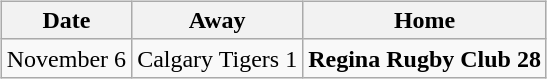<table cellspacing="10">
<tr>
<td valign="top"><br><table class="wikitable">
<tr>
<th>Date</th>
<th>Away</th>
<th>Home</th>
</tr>
<tr>
<td>November 6</td>
<td>Calgary Tigers 1</td>
<td><strong>Regina Rugby Club 28</strong></td>
</tr>
</table>
</td>
</tr>
</table>
